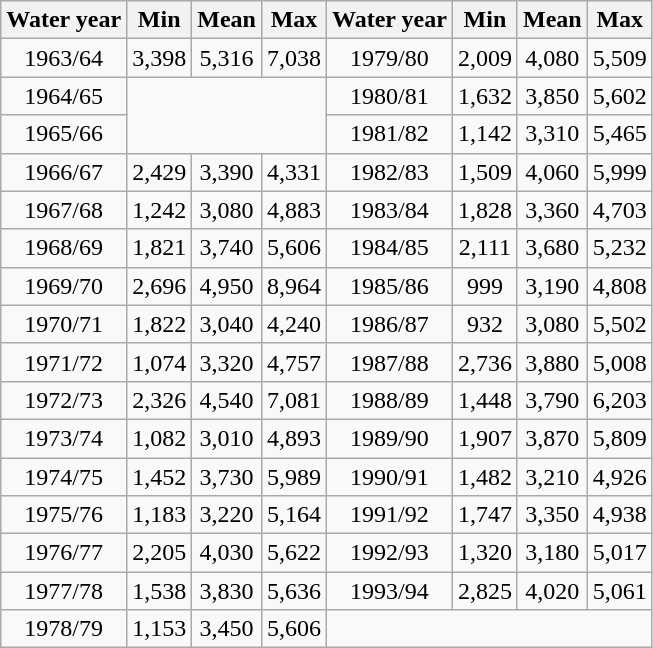<table class="wikitable" style="text-align:center;">
<tr>
<th>Water year</th>
<th>Min</th>
<th>Mean</th>
<th>Max</th>
<th>Water year</th>
<th>Min</th>
<th>Mean</th>
<th>Max</th>
</tr>
<tr>
<td>1963/64</td>
<td>3,398</td>
<td>5,316</td>
<td>7,038</td>
<td>1979/80</td>
<td>2,009</td>
<td>4,080</td>
<td>5,509</td>
</tr>
<tr>
<td>1964/65</td>
<td colspan="3" rowspan="2"></td>
<td>1980/81</td>
<td>1,632</td>
<td>3,850</td>
<td>5,602</td>
</tr>
<tr>
<td>1965/66</td>
<td>1981/82</td>
<td>1,142</td>
<td>3,310</td>
<td>5,465</td>
</tr>
<tr>
<td>1966/67</td>
<td>2,429</td>
<td>3,390</td>
<td>4,331</td>
<td>1982/83</td>
<td>1,509</td>
<td>4,060</td>
<td>5,999</td>
</tr>
<tr>
<td>1967/68</td>
<td>1,242</td>
<td>3,080</td>
<td>4,883</td>
<td>1983/84</td>
<td>1,828</td>
<td>3,360</td>
<td>4,703</td>
</tr>
<tr>
<td>1968/69</td>
<td>1,821</td>
<td>3,740</td>
<td>5,606</td>
<td>1984/85</td>
<td>2,111</td>
<td>3,680</td>
<td>5,232</td>
</tr>
<tr>
<td>1969/70</td>
<td>2,696</td>
<td>4,950</td>
<td>8,964</td>
<td>1985/86</td>
<td>999</td>
<td>3,190</td>
<td>4,808</td>
</tr>
<tr>
<td>1970/71</td>
<td>1,822</td>
<td>3,040</td>
<td>4,240</td>
<td>1986/87</td>
<td>932</td>
<td>3,080</td>
<td>5,502</td>
</tr>
<tr>
<td>1971/72</td>
<td>1,074</td>
<td>3,320</td>
<td>4,757</td>
<td>1987/88</td>
<td>2,736</td>
<td>3,880</td>
<td>5,008</td>
</tr>
<tr>
<td>1972/73</td>
<td>2,326</td>
<td>4,540</td>
<td>7,081</td>
<td>1988/89</td>
<td>1,448</td>
<td>3,790</td>
<td>6,203</td>
</tr>
<tr>
<td>1973/74</td>
<td>1,082</td>
<td>3,010</td>
<td>4,893</td>
<td>1989/90</td>
<td>1,907</td>
<td>3,870</td>
<td>5,809</td>
</tr>
<tr>
<td>1974/75</td>
<td>1,452</td>
<td>3,730</td>
<td>5,989</td>
<td>1990/91</td>
<td>1,482</td>
<td>3,210</td>
<td>4,926</td>
</tr>
<tr>
<td>1975/76</td>
<td>1,183</td>
<td>3,220</td>
<td>5,164</td>
<td>1991/92</td>
<td>1,747</td>
<td>3,350</td>
<td>4,938</td>
</tr>
<tr>
<td>1976/77</td>
<td>2,205</td>
<td>4,030</td>
<td>5,622</td>
<td>1992/93</td>
<td>1,320</td>
<td>3,180</td>
<td>5,017</td>
</tr>
<tr>
<td>1977/78</td>
<td>1,538</td>
<td>3,830</td>
<td>5,636</td>
<td>1993/94</td>
<td>2,825</td>
<td>4,020</td>
<td>5,061</td>
</tr>
<tr>
<td>1978/79</td>
<td>1,153</td>
<td>3,450</td>
<td>5,606</td>
<td colspan="4"></td>
</tr>
</table>
